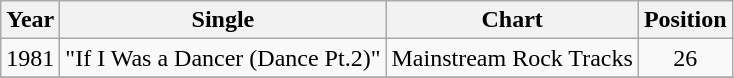<table class="wikitable">
<tr>
<th align="left">Year</th>
<th align="left">Single</th>
<th align="left">Chart</th>
<th align="left">Position</th>
</tr>
<tr>
<td !align="left">1981</td>
<td align="left">"If I Was a Dancer (Dance Pt.2)"</td>
<td align="left">Mainstream Rock Tracks</td>
<td align="center">26</td>
</tr>
<tr>
</tr>
</table>
